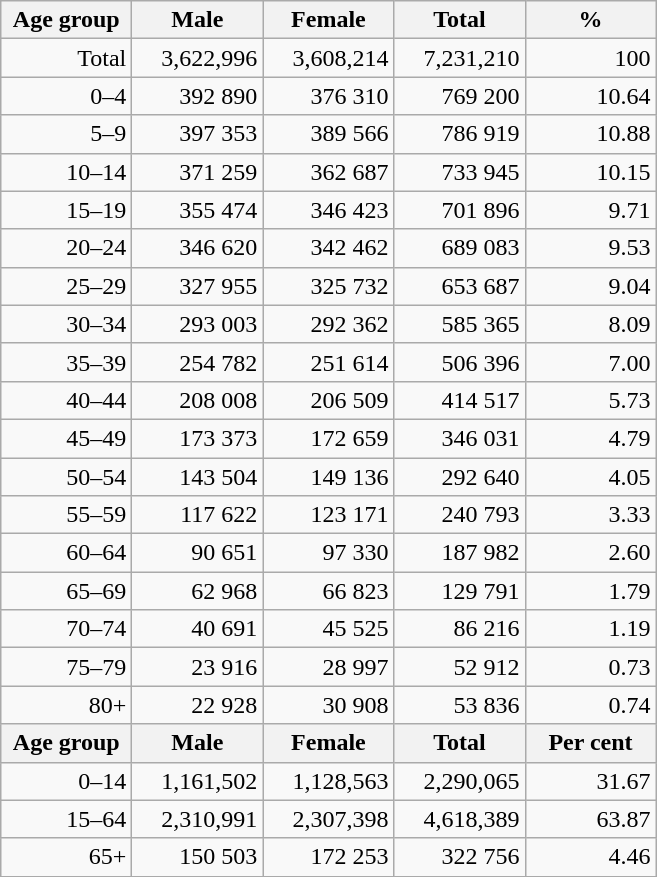<table class="wikitable">
<tr>
<th width="80pt">Age group</th>
<th width="80pt">Male</th>
<th width="80pt">Female</th>
<th width="80pt">Total</th>
<th width="80pt">%</th>
</tr>
<tr>
<td align="right">Total</td>
<td align="right">3,622,996</td>
<td align="right">3,608,214</td>
<td align="right">7,231,210</td>
<td align="right">100</td>
</tr>
<tr>
<td align="right">0–4</td>
<td align="right">392 890</td>
<td align="right">376 310</td>
<td align="right">769 200</td>
<td align="right">10.64</td>
</tr>
<tr>
<td align="right">5–9</td>
<td align="right">397 353</td>
<td align="right">389 566</td>
<td align="right">786 919</td>
<td align="right">10.88</td>
</tr>
<tr>
<td align="right">10–14</td>
<td align="right">371 259</td>
<td align="right">362 687</td>
<td align="right">733 945</td>
<td align="right">10.15</td>
</tr>
<tr>
<td align="right">15–19</td>
<td align="right">355 474</td>
<td align="right">346 423</td>
<td align="right">701 896</td>
<td align="right">9.71</td>
</tr>
<tr>
<td align="right">20–24</td>
<td align="right">346 620</td>
<td align="right">342 462</td>
<td align="right">689 083</td>
<td align="right">9.53</td>
</tr>
<tr>
<td align="right">25–29</td>
<td align="right">327 955</td>
<td align="right">325 732</td>
<td align="right">653 687</td>
<td align="right">9.04</td>
</tr>
<tr>
<td align="right">30–34</td>
<td align="right">293 003</td>
<td align="right">292 362</td>
<td align="right">585 365</td>
<td align="right">8.09</td>
</tr>
<tr>
<td align="right">35–39</td>
<td align="right">254 782</td>
<td align="right">251 614</td>
<td align="right">506 396</td>
<td align="right">7.00</td>
</tr>
<tr>
<td align="right">40–44</td>
<td align="right">208 008</td>
<td align="right">206 509</td>
<td align="right">414 517</td>
<td align="right">5.73</td>
</tr>
<tr>
<td align="right">45–49</td>
<td align="right">173 373</td>
<td align="right">172 659</td>
<td align="right">346 031</td>
<td align="right">4.79</td>
</tr>
<tr>
<td align="right">50–54</td>
<td align="right">143 504</td>
<td align="right">149 136</td>
<td align="right">292 640</td>
<td align="right">4.05</td>
</tr>
<tr>
<td align="right">55–59</td>
<td align="right">117 622</td>
<td align="right">123 171</td>
<td align="right">240 793</td>
<td align="right">3.33</td>
</tr>
<tr>
<td align="right">60–64</td>
<td align="right">90 651</td>
<td align="right">97 330</td>
<td align="right">187 982</td>
<td align="right">2.60</td>
</tr>
<tr>
<td align="right">65–69</td>
<td align="right">62 968</td>
<td align="right">66 823</td>
<td align="right">129 791</td>
<td align="right">1.79</td>
</tr>
<tr>
<td align="right">70–74</td>
<td align="right">40 691</td>
<td align="right">45 525</td>
<td align="right">86 216</td>
<td align="right">1.19</td>
</tr>
<tr>
<td align="right">75–79</td>
<td align="right">23 916</td>
<td align="right">28 997</td>
<td align="right">52 912</td>
<td align="right">0.73</td>
</tr>
<tr>
<td align="right">80+</td>
<td align="right">22 928</td>
<td align="right">30 908</td>
<td align="right">53 836</td>
<td align="right">0.74</td>
</tr>
<tr>
<th width="50">Age group</th>
<th width="80pt">Male</th>
<th width="80">Female</th>
<th width="80">Total</th>
<th width="50">Per cent</th>
</tr>
<tr>
<td align="right">0–14</td>
<td align="right">1,161,502</td>
<td align="right">1,128,563</td>
<td align="right">2,290,065</td>
<td align="right">31.67</td>
</tr>
<tr>
<td align="right">15–64</td>
<td align="right">2,310,991</td>
<td align="right">2,307,398</td>
<td align="right">4,618,389</td>
<td align="right">63.87</td>
</tr>
<tr>
<td align="right">65+</td>
<td align="right">150 503</td>
<td align="right">172 253</td>
<td align="right">322 756</td>
<td align="right">4.46</td>
</tr>
<tr>
</tr>
</table>
